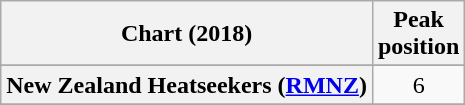<table class="wikitable sortable plainrowheaders" style="text-align:center">
<tr>
<th scope="col">Chart (2018)</th>
<th scope="col">Peak<br> position</th>
</tr>
<tr>
</tr>
<tr>
<th scope="row">New Zealand Heatseekers (<a href='#'>RMNZ</a>)</th>
<td>6</td>
</tr>
<tr>
</tr>
<tr>
</tr>
</table>
